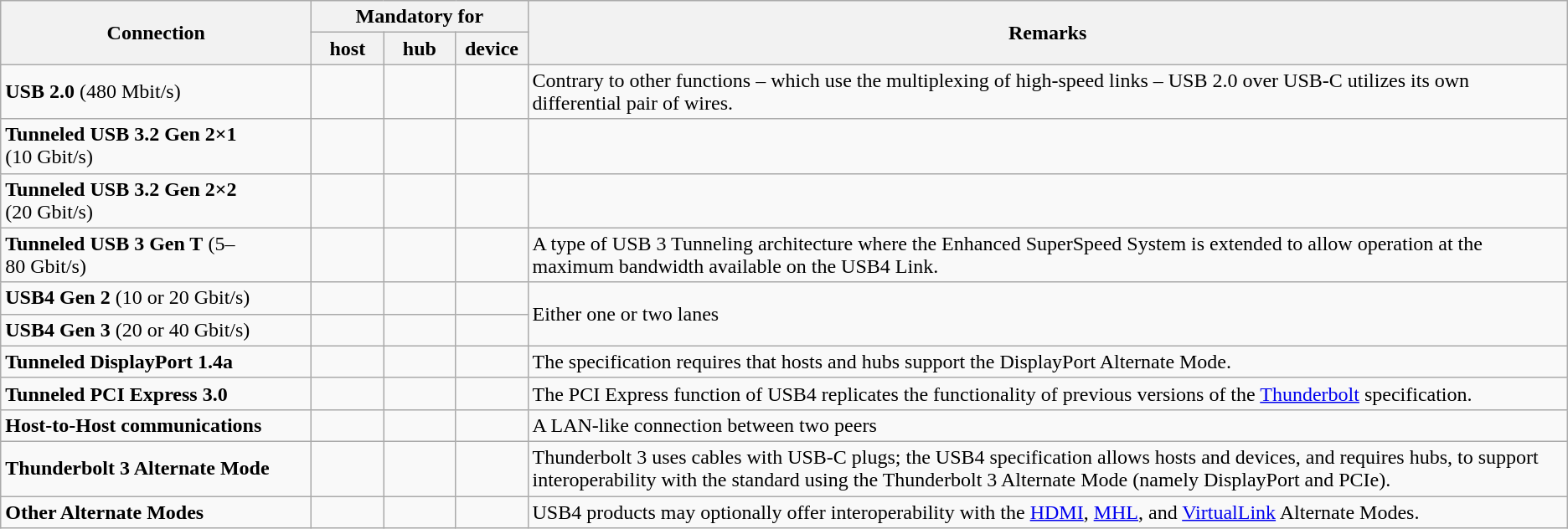<table class="wikitable">
<tr>
<th rowspan="2" style="width:240px">Connection</th>
<th colspan="3">Mandatory for</th>
<th rowspan="2">Remarks</th>
</tr>
<tr>
<th style="width:50px; text-align:center">host</th>
<th style="width:50px; text-align:center">hub</th>
<th style="width:50px; text-align:center">device</th>
</tr>
<tr>
<td><strong>USB 2.0</strong> (480 Mbit/s)</td>
<td></td>
<td></td>
<td></td>
<td>Contrary to other functions – which use the multiplexing of high-speed links – USB 2.0 over USB-C utilizes its own differential pair of wires.</td>
</tr>
<tr>
<td><strong>Tunneled USB 3.2 Gen 2×1</strong> (10 Gbit/s)</td>
<td></td>
<td></td>
<td></td>
<td></td>
</tr>
<tr>
<td><strong>Tunneled USB 3.2 Gen 2×2</strong> (20 Gbit/s)</td>
<td></td>
<td></td>
<td></td>
<td></td>
</tr>
<tr>
<td><strong>Tunneled USB 3 Gen T</strong> (5–80 Gbit/s)</td>
<td></td>
<td></td>
<td></td>
<td>A type of USB 3 Tunneling architecture where the Enhanced SuperSpeed System is extended to allow operation at the maximum bandwidth available on the USB4 Link.</td>
</tr>
<tr>
<td><strong>USB4 Gen 2</strong> (10 or 20 Gbit/s)</td>
<td></td>
<td></td>
<td></td>
<td rowspan="2">Either one or two lanes</td>
</tr>
<tr>
<td><strong>USB4 Gen 3</strong> (20 or 40 Gbit/s)</td>
<td></td>
<td></td>
<td></td>
</tr>
<tr>
<td><strong>Tunneled DisplayPort 1.4a</strong></td>
<td></td>
<td></td>
<td></td>
<td>The specification requires that hosts and hubs support the DisplayPort Alternate Mode.</td>
</tr>
<tr>
<td><strong>Tunneled PCI Express 3.0</strong></td>
<td></td>
<td></td>
<td></td>
<td>The PCI Express function of USB4 replicates the functionality of previous versions of the <a href='#'>Thunderbolt</a> specification.</td>
</tr>
<tr>
<td><strong>Host-to-Host communications</strong></td>
<td></td>
<td></td>
<td></td>
<td>A LAN-like connection between two peers</td>
</tr>
<tr>
<td><strong>Thunderbolt 3 Alternate Mode</strong></td>
<td></td>
<td></td>
<td></td>
<td>Thunderbolt 3 uses cables with USB‑C plugs; the USB4 specification allows hosts and devices, and requires hubs, to support interoperability with the standard using the Thunderbolt 3 Alternate Mode (namely DisplayPort and PCIe).</td>
</tr>
<tr>
<td><strong>Other Alternate Modes</strong></td>
<td></td>
<td></td>
<td></td>
<td>USB4 products may optionally offer interoperability with the <a href='#'>HDMI</a>, <a href='#'>MHL</a>, and <a href='#'>VirtualLink</a> Alternate Modes.</td>
</tr>
</table>
